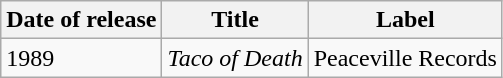<table class="wikitable">
<tr>
<th>Date of release</th>
<th>Title</th>
<th>Label</th>
</tr>
<tr>
<td>1989</td>
<td><em>Taco of Death</em></td>
<td>Peaceville Records</td>
</tr>
</table>
